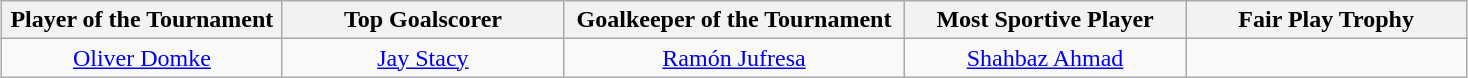<table class="wikitable" style="text-align:center; margin:auto;">
<tr>
<th style="width: 180px;">Player of the Tournament</th>
<th style="width: 180px;">Top Goalscorer</th>
<th style="width: 220px;">Goalkeeper of the Tournament</th>
<th style="width: 180px;">Most Sportive Player</th>
<th style="width: 180px;">Fair Play Trophy</th>
</tr>
<tr>
<td> <a href='#'>Oliver Domke</a></td>
<td> <a href='#'>Jay Stacy</a></td>
<td> <a href='#'>Ramón Jufresa</a></td>
<td> <a href='#'>Shahbaz Ahmad</a></td>
<td></td>
</tr>
</table>
